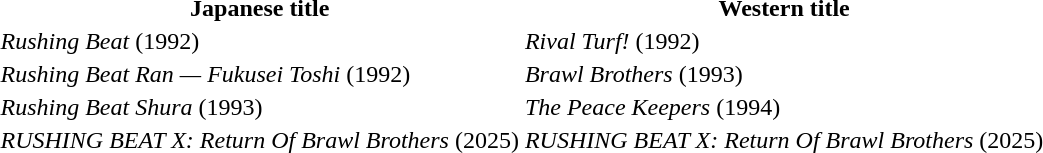<table>
<tr>
<th>Japanese title</th>
<th>Western title</th>
</tr>
<tr>
<td><em>Rushing Beat</em> (1992)</td>
<td><em>Rival Turf!</em> (1992)</td>
</tr>
<tr>
<td><em>Rushing Beat Ran — Fukusei Toshi</em> (1992)</td>
<td><em>Brawl Brothers</em> (1993)</td>
</tr>
<tr>
<td><em>Rushing Beat Shura</em> (1993)</td>
<td><em>The Peace Keepers</em> (1994)</td>
</tr>
<tr>
<td><em>RUSHING BEAT X: Return Of Brawl Brothers</em> (2025)</td>
<td><em>RUSHING BEAT X: Return Of Brawl Brothers</em> (2025)</td>
</tr>
</table>
